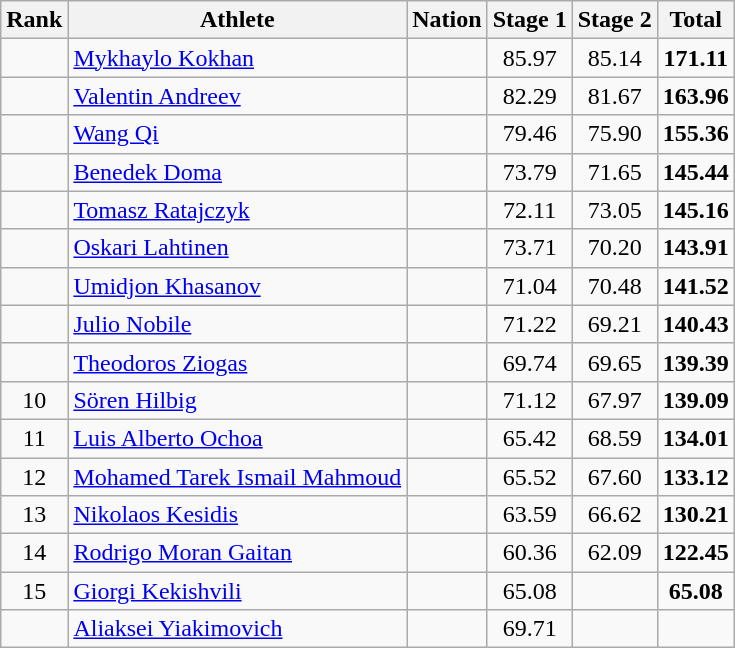<table class="wikitable sortable" style="text-align:center">
<tr>
<th>Rank</th>
<th>Athlete</th>
<th>Nation</th>
<th>Stage 1</th>
<th>Stage 2</th>
<th>Total</th>
</tr>
<tr>
<td></td>
<td align=left><a href='#'>Mykhaylo Kokhan</a></td>
<td align=left></td>
<td>85.97</td>
<td>85.14</td>
<td><strong>171.11</strong></td>
</tr>
<tr>
<td></td>
<td align=left><a href='#'>Valentin Andreev</a></td>
<td align=left></td>
<td>82.29</td>
<td>81.67</td>
<td><strong>163.96</strong></td>
</tr>
<tr>
<td></td>
<td align=left><a href='#'>Wang Qi</a></td>
<td align=left></td>
<td>79.46</td>
<td>75.90</td>
<td><strong>155.36</strong></td>
</tr>
<tr>
<td></td>
<td align=left><a href='#'>Benedek Doma</a></td>
<td align=left></td>
<td>73.79</td>
<td>71.65</td>
<td><strong>145.44</strong></td>
</tr>
<tr>
<td></td>
<td align=left><a href='#'>Tomasz Ratajczyk</a></td>
<td align=left></td>
<td>72.11</td>
<td>73.05</td>
<td><strong>145.16</strong></td>
</tr>
<tr>
<td></td>
<td align=left><a href='#'>Oskari Lahtinen</a></td>
<td align=left></td>
<td>73.71</td>
<td>70.20</td>
<td><strong>143.91</strong></td>
</tr>
<tr>
<td></td>
<td align=left><a href='#'>Umidjon Khasanov</a></td>
<td align=left></td>
<td>71.04</td>
<td>70.48</td>
<td><strong>141.52</strong></td>
</tr>
<tr>
<td></td>
<td align=left><a href='#'>Julio Nobile</a></td>
<td align=left></td>
<td>71.22</td>
<td>69.21</td>
<td><strong>140.43</strong></td>
</tr>
<tr>
<td></td>
<td align=left><a href='#'>Theodoros Ziogas</a></td>
<td align=left></td>
<td>69.74</td>
<td>69.65</td>
<td><strong>139.39</strong></td>
</tr>
<tr>
<td>10</td>
<td align=left><a href='#'>Sören Hilbig</a></td>
<td align=left></td>
<td>71.12</td>
<td>67.97</td>
<td><strong>139.09</strong></td>
</tr>
<tr>
<td>11</td>
<td align=left><a href='#'>Luis Alberto Ochoa</a></td>
<td align=left></td>
<td>65.42</td>
<td>68.59</td>
<td><strong>134.01</strong></td>
</tr>
<tr>
<td>12</td>
<td align=left><a href='#'>Mohamed Tarek Ismail Mahmoud</a></td>
<td align=left></td>
<td>65.52</td>
<td>67.60</td>
<td><strong>133.12</strong></td>
</tr>
<tr>
<td>13</td>
<td align=left><a href='#'>Nikolaos Kesidis</a></td>
<td align=left></td>
<td>63.59</td>
<td>66.62</td>
<td><strong>130.21</strong></td>
</tr>
<tr>
<td>14</td>
<td align=left><a href='#'>Rodrigo Moran Gaitan</a></td>
<td align=left></td>
<td>60.36</td>
<td>62.09</td>
<td><strong>122.45</strong></td>
</tr>
<tr>
<td>15</td>
<td align=left><a href='#'>Giorgi Kekishvili</a></td>
<td align=left></td>
<td>65.08</td>
<td></td>
<td><strong>65.08</strong></td>
</tr>
<tr>
<td></td>
<td align=left><a href='#'>Aliaksei Yiakimovich</a></td>
<td align=left></td>
<td>69.71</td>
<td></td>
<td></td>
</tr>
</table>
